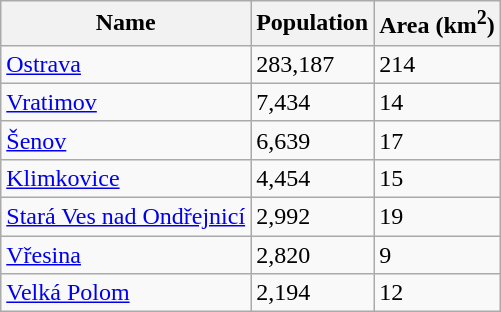<table class="wikitable sortable">
<tr>
<th>Name</th>
<th>Population</th>
<th>Area (km<sup>2</sup>)</th>
</tr>
<tr>
<td><a href='#'>Ostrava</a></td>
<td>283,187</td>
<td>214</td>
</tr>
<tr>
<td><a href='#'>Vratimov</a></td>
<td>7,434</td>
<td>14</td>
</tr>
<tr>
<td><a href='#'>Šenov</a></td>
<td>6,639</td>
<td>17</td>
</tr>
<tr>
<td><a href='#'>Klimkovice</a></td>
<td>4,454</td>
<td>15</td>
</tr>
<tr>
<td><a href='#'>Stará Ves nad Ondřejnicí</a></td>
<td>2,992</td>
<td>19</td>
</tr>
<tr>
<td><a href='#'>Vřesina</a></td>
<td>2,820</td>
<td>9</td>
</tr>
<tr>
<td><a href='#'>Velká Polom</a></td>
<td>2,194</td>
<td>12</td>
</tr>
</table>
